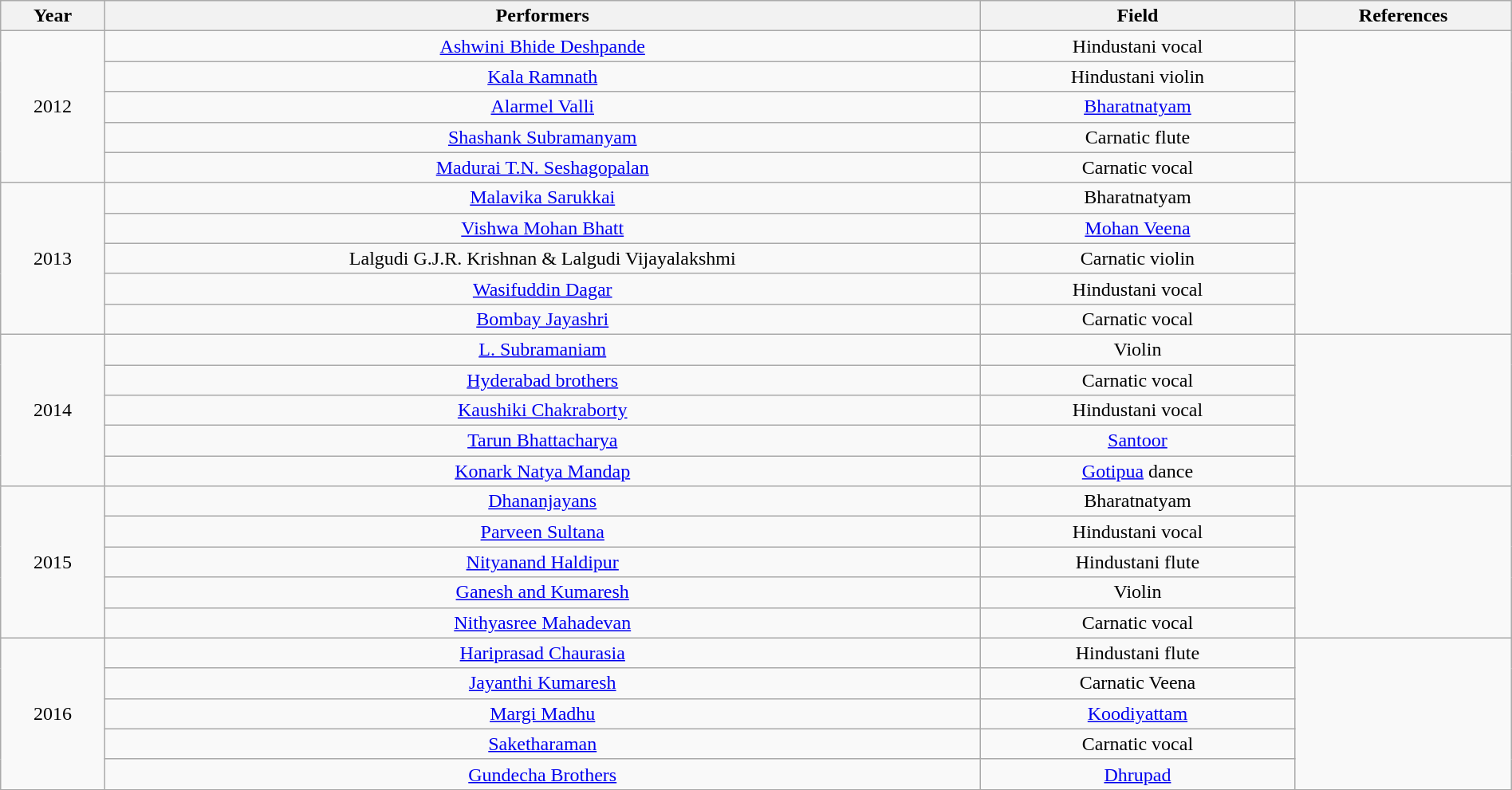<table class="wikitable" style="width: 100%; text-align: center;">
<tr>
<th>Year</th>
<th>Performers</th>
<th>Field</th>
<th>References</th>
</tr>
<tr>
<td rowspan=5>2012</td>
<td><a href='#'>Ashwini Bhide Deshpande</a></td>
<td>Hindustani vocal</td>
<td rowspan=5></td>
</tr>
<tr>
<td><a href='#'>Kala Ramnath</a></td>
<td>Hindustani violin</td>
</tr>
<tr>
<td><a href='#'>Alarmel Valli</a></td>
<td><a href='#'>Bharatnatyam</a></td>
</tr>
<tr>
<td><a href='#'>Shashank Subramanyam</a></td>
<td>Carnatic flute</td>
</tr>
<tr>
<td><a href='#'>Madurai T.N. Seshagopalan</a></td>
<td>Carnatic vocal</td>
</tr>
<tr>
<td rowspan=5>2013</td>
<td><a href='#'>Malavika Sarukkai</a></td>
<td>Bharatnatyam</td>
<td rowspan=5></td>
</tr>
<tr>
<td><a href='#'>Vishwa Mohan Bhatt</a></td>
<td><a href='#'>Mohan Veena</a></td>
</tr>
<tr>
<td>Lalgudi G.J.R. Krishnan & Lalgudi Vijayalakshmi</td>
<td>Carnatic violin</td>
</tr>
<tr>
<td><a href='#'>Wasifuddin Dagar</a></td>
<td>Hindustani vocal</td>
</tr>
<tr>
<td><a href='#'>Bombay Jayashri</a></td>
<td>Carnatic vocal</td>
</tr>
<tr>
<td rowspan=5>2014</td>
<td><a href='#'>L. Subramaniam</a></td>
<td>Violin</td>
<td rowspan=5></td>
</tr>
<tr>
<td><a href='#'>Hyderabad brothers</a></td>
<td>Carnatic vocal</td>
</tr>
<tr>
<td><a href='#'>Kaushiki Chakraborty</a></td>
<td>Hindustani vocal</td>
</tr>
<tr>
<td><a href='#'>Tarun Bhattacharya</a></td>
<td><a href='#'>Santoor</a></td>
</tr>
<tr>
<td><a href='#'>Konark Natya Mandap</a></td>
<td><a href='#'>Gotipua</a> dance</td>
</tr>
<tr>
<td rowspan=5>2015</td>
<td><a href='#'>Dhananjayans</a></td>
<td>Bharatnatyam</td>
<td rowspan=5></td>
</tr>
<tr>
<td><a href='#'>Parveen Sultana</a></td>
<td>Hindustani vocal</td>
</tr>
<tr>
<td><a href='#'>Nityanand Haldipur</a></td>
<td>Hindustani flute</td>
</tr>
<tr>
<td><a href='#'>Ganesh and Kumaresh</a></td>
<td>Violin</td>
</tr>
<tr>
<td><a href='#'>Nithyasree Mahadevan</a></td>
<td>Carnatic vocal</td>
</tr>
<tr>
<td rowspan=5>2016</td>
<td><a href='#'>Hariprasad Chaurasia</a></td>
<td>Hindustani flute</td>
<td rowspan=5></td>
</tr>
<tr>
<td><a href='#'>Jayanthi Kumaresh</a></td>
<td>Carnatic Veena</td>
</tr>
<tr>
<td><a href='#'>Margi Madhu</a></td>
<td><a href='#'>Koodiyattam</a></td>
</tr>
<tr>
<td><a href='#'>Saketharaman</a></td>
<td>Carnatic vocal</td>
</tr>
<tr>
<td><a href='#'>Gundecha Brothers</a></td>
<td><a href='#'>Dhrupad</a></td>
</tr>
</table>
